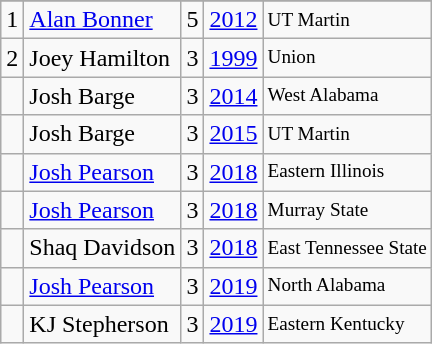<table class="wikitable">
<tr>
</tr>
<tr>
<td>1</td>
<td><a href='#'>Alan Bonner</a></td>
<td>5</td>
<td><a href='#'>2012</a></td>
<td style="font-size:80%;">UT Martin</td>
</tr>
<tr>
<td>2</td>
<td>Joey Hamilton</td>
<td>3</td>
<td><a href='#'>1999</a></td>
<td style="font-size:80%;">Union</td>
</tr>
<tr>
<td></td>
<td>Josh Barge</td>
<td>3</td>
<td><a href='#'>2014</a></td>
<td style="font-size:80%;">West Alabama</td>
</tr>
<tr>
<td></td>
<td>Josh Barge</td>
<td>3</td>
<td><a href='#'>2015</a></td>
<td style="font-size:80%;">UT Martin</td>
</tr>
<tr>
<td></td>
<td><a href='#'>Josh Pearson</a></td>
<td>3</td>
<td><a href='#'>2018</a></td>
<td style="font-size:80%;">Eastern Illinois</td>
</tr>
<tr>
<td></td>
<td><a href='#'>Josh Pearson</a></td>
<td>3</td>
<td><a href='#'>2018</a></td>
<td style="font-size:80%;">Murray State</td>
</tr>
<tr>
<td></td>
<td>Shaq Davidson</td>
<td>3</td>
<td><a href='#'>2018</a></td>
<td style="font-size:80%;">East Tennessee State</td>
</tr>
<tr>
<td></td>
<td><a href='#'>Josh Pearson</a></td>
<td>3</td>
<td><a href='#'>2019</a></td>
<td style="font-size:80%;">North Alabama</td>
</tr>
<tr>
<td></td>
<td>KJ Stepherson</td>
<td>3</td>
<td><a href='#'>2019</a></td>
<td style="font-size:80%;">Eastern Kentucky</td>
</tr>
</table>
